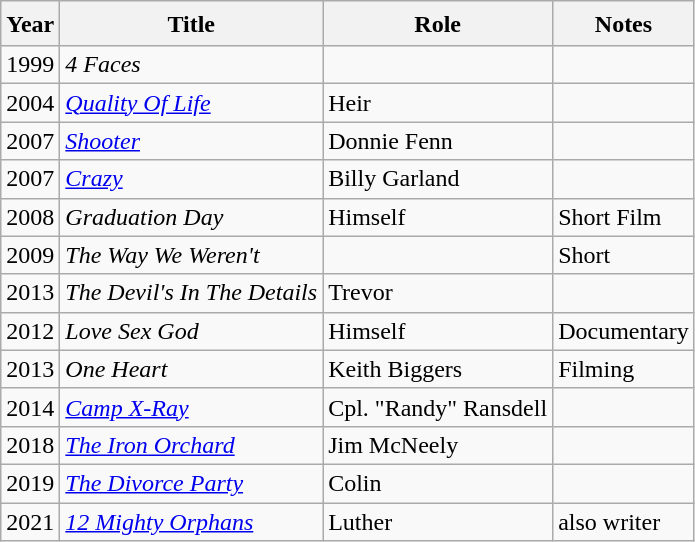<table class="wikitable sortable">
<tr style="height: 30px;">
<th>Year</th>
<th>Title</th>
<th>Role</th>
<th class = "unsortable">Notes</th>
</tr>
<tr>
<td>1999</td>
<td><em>4 Faces</em></td>
<td></td>
<td></td>
</tr>
<tr>
<td>2004</td>
<td><em><a href='#'>Quality Of Life</a></em></td>
<td>Heir</td>
<td></td>
</tr>
<tr>
<td>2007</td>
<td><em><a href='#'>Shooter</a></em></td>
<td>Donnie Fenn</td>
<td></td>
</tr>
<tr>
<td>2007</td>
<td><em><a href='#'>Crazy</a></em></td>
<td>Billy Garland</td>
<td></td>
</tr>
<tr>
<td>2008</td>
<td><em>Graduation Day</em></td>
<td>Himself</td>
<td>Short Film</td>
</tr>
<tr>
<td>2009</td>
<td><em>The Way We Weren't</em></td>
<td></td>
<td>Short</td>
</tr>
<tr>
<td>2013</td>
<td><em>The Devil's In The Details</em></td>
<td>Trevor</td>
<td></td>
</tr>
<tr>
<td>2012</td>
<td><em>Love Sex God</em></td>
<td>Himself</td>
<td>Documentary</td>
</tr>
<tr>
<td>2013</td>
<td><em>One Heart</em></td>
<td>Keith Biggers</td>
<td>Filming</td>
</tr>
<tr>
<td>2014</td>
<td><em><a href='#'>Camp X-Ray</a></em></td>
<td>Cpl. "Randy" Ransdell</td>
<td></td>
</tr>
<tr>
<td>2018</td>
<td><em><a href='#'>The Iron Orchard</a></em></td>
<td>Jim McNeely</td>
<td></td>
</tr>
<tr>
<td>2019</td>
<td><em><a href='#'>The Divorce Party</a></em></td>
<td>Colin</td>
<td></td>
</tr>
<tr>
<td>2021</td>
<td><em><a href='#'>12 Mighty Orphans</a></em></td>
<td>Luther</td>
<td>also writer</td>
</tr>
</table>
